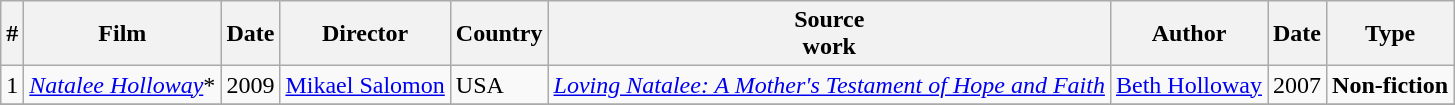<table class="wikitable">
<tr>
<th>#</th>
<th>Film</th>
<th>Date</th>
<th>Director</th>
<th>Country</th>
<th>Source<br>work</th>
<th>Author</th>
<th>Date</th>
<th>Type</th>
</tr>
<tr>
<td>1</td>
<td><em><a href='#'>Natalee Holloway</a></em>*</td>
<td>2009</td>
<td><a href='#'>Mikael Salomon</a></td>
<td>USA</td>
<td><em><a href='#'>Loving Natalee: A Mother's Testament of Hope and Faith</a></em></td>
<td><a href='#'>Beth Holloway</a></td>
<td>2007</td>
<td><strong>Non-fiction</strong></td>
</tr>
<tr>
</tr>
</table>
